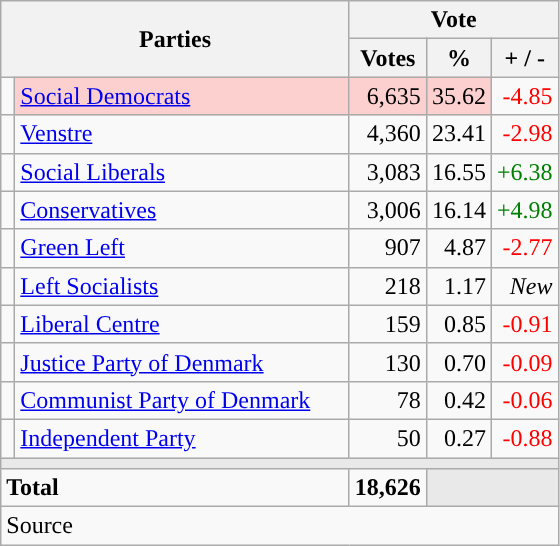<table class="wikitable" style="text-align:right;">
<tr>
<th style="text-align:centre;" rowspan="2" colspan="2" width="225">Parties</th>
<th colspan="3">Vote</th>
</tr>
<tr>
<th width="15">Votes</th>
<th width="15">%</th>
<th width="15">+ / -</th>
</tr>
<tr>
<td width="2" style="color:inherit;background:"></td>
<td bgcolor=#fbd0ce  align="left"><a href='#'>Social Democrats</a></td>
<td bgcolor=#fbd0ce>6,635</td>
<td bgcolor=#fbd0ce>35.62</td>
<td style=color:red;>-4.85</td>
</tr>
<tr>
<td width="2" style="color:inherit;background:"></td>
<td align="left"><a href='#'>Venstre</a></td>
<td>4,360</td>
<td>23.41</td>
<td style=color:red;>-2.98</td>
</tr>
<tr>
<td width="2" style="color:inherit;background:"></td>
<td align="left"><a href='#'>Social Liberals</a></td>
<td>3,083</td>
<td>16.55</td>
<td style=color:green;>+6.38</td>
</tr>
<tr>
<td width="2" style="color:inherit;background:"></td>
<td align="left"><a href='#'>Conservatives</a></td>
<td>3,006</td>
<td>16.14</td>
<td style=color:green;>+4.98</td>
</tr>
<tr>
<td width="2" style="color:inherit;background:"></td>
<td align="left"><a href='#'>Green Left</a></td>
<td>907</td>
<td>4.87</td>
<td style=color:red;>-2.77</td>
</tr>
<tr>
<td width="2" style="color:inherit;background:"></td>
<td align="left"><a href='#'>Left Socialists</a></td>
<td>218</td>
<td>1.17</td>
<td><em>New</em></td>
</tr>
<tr>
<td width="2" style="color:inherit;background:"></td>
<td align="left"><a href='#'>Liberal Centre</a></td>
<td>159</td>
<td>0.85</td>
<td style=color:red;>-0.91</td>
</tr>
<tr>
<td width="2" style="color:inherit;background:"></td>
<td align="left"><a href='#'>Justice Party of Denmark</a></td>
<td>130</td>
<td>0.70</td>
<td style=color:red;>-0.09</td>
</tr>
<tr>
<td width="2" style="color:inherit;background:"></td>
<td align="left"><a href='#'>Communist Party of Denmark</a></td>
<td>78</td>
<td>0.42</td>
<td style=color:red;>-0.06</td>
</tr>
<tr>
<td width="2" style="color:inherit;background:"></td>
<td align="left"><a href='#'>Independent Party</a></td>
<td>50</td>
<td>0.27</td>
<td style=color:red;>-0.88</td>
</tr>
<tr>
<td colspan="7" bgcolor="#E9E9E9"></td>
</tr>
<tr>
<td align="left" colspan="2"><strong>Total</strong></td>
<td><strong>18,626</strong></td>
<td bgcolor="#E9E9E9" colspan="2"></td>
</tr>
<tr>
<td align="left" colspan="6">Source</td>
</tr>
</table>
